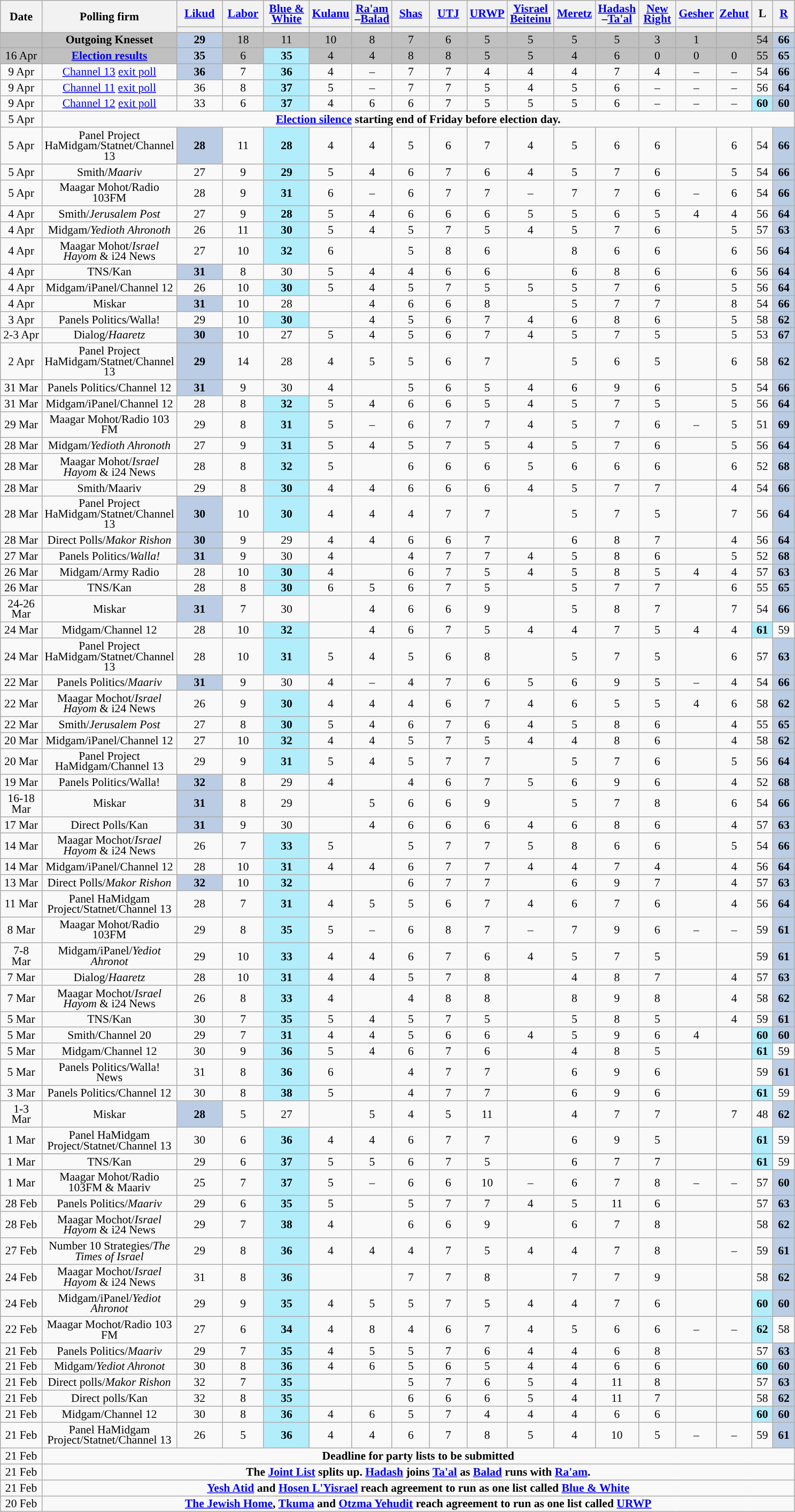<table class="wikitable sortable" style="text-align:center;font-size:90%;line-height:13px">
<tr>
<th style="width:45px;" rowspan="2">Date</th>
<th style="width:160px;" rowspan="2">Polling firm</th>
<th class="unsortable" style="width:50px;"><a href='#'>Likud</a></th>
<th class="unsortable" style="width:45px;"><a href='#'>Labor</a></th>
<th class="unsortable" style="width:50px;"><a href='#'>Blue &<br>White</a></th>
<th class="unsortable" style="width:40px;"><a href='#'>Kulanu</a></th>
<th class="unsortable" style="width:40px;"><a href='#'>Ra'am</a><br>–<a href='#'>Balad</a></th>
<th class="unsortable" style="width:40px;"><a href='#'>Shas</a></th>
<th class="unsortable" style="width:40px;"><a href='#'>UTJ</a></th>
<th class="unsortable" style="width:40px;"><a href='#'>URWP</a></th>
<th class="unsortable" style="width:40px;"><a href='#'>Yisrael<br>Beiteinu</a></th>
<th class="unsortable" style="width:45px;"><a href='#'>Meretz</a></th>
<th class="unsortable" style="width:40px;"><a href='#'>Hadash</a><br>–<a href='#'>Ta'al</a></th>
<th class="unsortable" style="width:40px;"><a href='#'>New<br>Right</a></th>
<th class="unsortable" style="width:40px;"><a href='#'>Gesher</a></th>
<th class="unsortable" style="width:35px;"><a href='#'>Zehut</a></th>
<th class="unsortable" style="width:20px;">L</th>
<th class="unsortable" style="width:20px;"><a href='#'>R</a></th>
</tr>
<tr>
<th style="color:inherit;background:"></th>
<th style="color:inherit;background:"></th>
<th style="color:inherit;background:"></th>
<th style="color:inherit;background:"></th>
<th style="color:inherit;background:"></th>
<th style="color:inherit;background:"></th>
<th style="color:inherit;background:"></th>
<th style="color:inherit;background:"></th>
<th style="color:inherit;background:"></th>
<th style="color:inherit;background:"></th>
<th style="color:inherit;background:"></th>
<th style="color:inherit;background:"></th>
<th style="color:inherit;background:"></th>
<th style="color:inherit;background:"></th>
<th style="color:inherit;background:"></th>
<th style="color:inherit;background:"></th>
</tr>
<tr>
<td style="background:silver"></td>
<td style="background:silver"><strong>Outgoing Knesset</strong></td>
<td style="background:#BBCDE4"><strong>29</strong></td>
<td style="background:silver">18</td>
<td style="background:silver">11</td>
<td style="background:silver">10</td>
<td style="background:silver">8</td>
<td style="background:silver">7</td>
<td style="background:silver">6</td>
<td style="background:silver">5</td>
<td style="background:silver">5</td>
<td style="background:silver">5</td>
<td style="background:silver">5</td>
<td style="background:silver">3</td>
<td style="background:silver">1</td>
<td style="background:silver"></td>
<td style="background:silver">54</td>
<td style="background:#BBCDE4"><strong>66</strong></td>
</tr>
<tr>
<td style="background:silver" data-sort-value="2019-04-16">16 Apr</td>
<td style="background:silver"><strong><a href='#'>Election results</a></strong></td>
<td style="background:#BBCDE4"><strong>35</strong></td>
<td style="background:silver">6</td>
<td style="background:#B2EDFB"><strong>35</strong></td>
<td style="background:silver">4</td>
<td style="background:silver">4</td>
<td style="background:silver">8</td>
<td style="background:silver">8</td>
<td style="background:silver">5</td>
<td style="background:silver">5</td>
<td style="background:silver">4</td>
<td style="background:silver">6</td>
<td style="background:silver">0</td>
<td style="background:silver">0</td>
<td style="background:silver">0</td>
<td style="background:silver">55</td>
<td style="background:#BBCDE4"><strong>65</strong></td>
</tr>
<tr>
<td data-sort-value="2019-04-09">9 Apr</td>
<td><a href='#'>Channel 13</a> <a href='#'>exit poll</a></td>
<td style="background:#BBCDE4"><strong>36</strong>	</td>
<td>7					</td>
<td style="background:#B2EDFB"><strong>36</strong>	</td>
<td>4					</td>
<td>–					</td>
<td>7					</td>
<td>7					</td>
<td>4					</td>
<td>4					</td>
<td>4					</td>
<td>7					</td>
<td>4					</td>
<td>–					</td>
<td>–					</td>
<td>54					</td>
<td style="background:#BBCDE4"><strong>66</strong>	</td>
</tr>
<tr>
<td data-sort-value="2019-04-09">9 Apr</td>
<td><a href='#'>Channel 11</a> <a href='#'>exit poll</a></td>
<td>36					</td>
<td>8					</td>
<td style="background:#B2EDFB"><strong>37</strong>	</td>
<td>5					</td>
<td>–					</td>
<td>7					</td>
<td>7					</td>
<td>5					</td>
<td>4					</td>
<td>5					</td>
<td>6					</td>
<td>–					</td>
<td>–					</td>
<td>–					</td>
<td>56					</td>
<td style="background:#BBCDE4"><strong>64</strong>	</td>
</tr>
<tr>
<td data-sort-value="2019-04-09">9 Apr</td>
<td><a href='#'>Channel 12</a> <a href='#'>exit poll</a></td>
<td>33					</td>
<td>6					</td>
<td style="background:#B2EDFB"><strong>37</strong>	</td>
<td>4					</td>
<td>6					</td>
<td>6					</td>
<td>7					</td>
<td>5					</td>
<td>5					</td>
<td>5					</td>
<td>6					</td>
<td>–					</td>
<td>–					</td>
<td>–					</td>
<td style="background:#B2EDFB"><strong>60</strong>	</td>
<td style="background:#BBCDE4"><strong>60</strong>	</td>
</tr>
<tr>
<td data-sort-value="2019-04-05">5 Apr</td>
<td colspan="17"><strong><a href='#'>Election silence</a> starting end of Friday before election day.</strong></td>
</tr>
<tr>
<td data-sort-value="2019-04-05">5 Apr</td>
<td>Panel Project HaMidgam/Statnet/Channel 13</td>
<td style="background:#BBCDE4"><strong>28</strong>	</td>
<td>11					</td>
<td style="background:#B2EDFB"><strong>28</strong>	</td>
<td>4					</td>
<td>4					</td>
<td>5					</td>
<td>6					</td>
<td>7					</td>
<td>4					</td>
<td>5					</td>
<td>6					</td>
<td>6					</td>
<td>			</td>
<td>6					</td>
<td>54					</td>
<td style="background:#BBCDE4"><strong>66</strong>	</td>
</tr>
<tr>
<td data-sort-value="2019-04-05">5 Apr</td>
<td>Smith/<em>Maariv</em></td>
<td>27					</td>
<td>9					</td>
<td style="background:#B2EDFB"><strong>29</strong>	</td>
<td>5					</td>
<td>4					</td>
<td>6					</td>
<td>7					</td>
<td>6					</td>
<td>4					</td>
<td>5					</td>
<td>7					</td>
<td>6					</td>
<td>			</td>
<td>5					</td>
<td>54					</td>
<td style="background:#BBCDE4"><strong>66</strong>	</td>
</tr>
<tr>
<td data-sort-value="2019-04-05">5 Apr</td>
<td>Maagar Mohot/Radio 103FM</td>
<td>28					</td>
<td>9					</td>
<td style="background:#B2EDFB"><strong>31</strong>	</td>
<td>6					</td>
<td>–					</td>
<td>6					</td>
<td>7					</td>
<td>7					</td>
<td>–					</td>
<td>7					</td>
<td>7					</td>
<td>6					</td>
<td>–					</td>
<td>6					</td>
<td>54					</td>
<td style="background:#BBCDE4"><strong>66</strong>	</td>
</tr>
<tr>
<td data-sort-value="2019-04-04">4 Apr</td>
<td>Smith/<em>Jerusalem Post</em></td>
<td>27					</td>
<td>9					</td>
<td style="background:#B2EDFB"><strong>28</strong>	</td>
<td>5					</td>
<td>4					</td>
<td>6					</td>
<td>6					</td>
<td>6					</td>
<td>5					</td>
<td>5					</td>
<td>6					</td>
<td>5					</td>
<td>4					</td>
<td>4					</td>
<td>56					</td>
<td style="background:#BBCDE4"><strong>64</strong>	</td>
</tr>
<tr>
<td data-sort-value="2019-04-04">4 Apr</td>
<td>Midgam/<em>Yedioth Ahronoth</em></td>
<td>26</td>
<td>11</td>
<td style="background:#B2EDFB"><strong>30</strong>	</td>
<td>5					</td>
<td>4					</td>
<td>5					</td>
<td>7					</td>
<td>5					</td>
<td>4					</td>
<td>5					</td>
<td>7					</td>
<td>6					</td>
<td>			</td>
<td>5					</td>
<td>57					</td>
<td style="background:#BBCDE4"><strong>63</strong>	</td>
</tr>
<tr>
<td data-sort-value="2019-04-04">4 Apr</td>
<td>Maagar Mohot/<em>Israel Hayom</em> & i24 News</td>
<td>27					</td>
<td>10					</td>
<td style="background:#B2EDFB"><strong>32</strong>	</td>
<td>6					</td>
<td>				</td>
<td>5					</td>
<td>8					</td>
<td>6					</td>
<td>				</td>
<td>8					</td>
<td>6					</td>
<td>6					</td>
<td>				</td>
<td>6					</td>
<td>56					</td>
<td style="background:#BBCDE4"><strong>64</strong>	</td>
</tr>
<tr>
<td data-sort-value="2019-04-04">4 Apr</td>
<td>TNS/Kan</td>
<td style="background:#BBCDE4"><strong>31</strong>	</td>
<td>8					</td>
<td>30					</td>
<td>5					</td>
<td>4					</td>
<td>4					</td>
<td>6					</td>
<td>6					</td>
<td>			</td>
<td>6					</td>
<td>8					</td>
<td>6					</td>
<td>			</td>
<td>6					</td>
<td>56					</td>
<td style="background:#BBCDE4"><strong>64</strong>	</td>
</tr>
<tr>
<td data-sort-value="2019-04-04">4 Apr</td>
<td>Midgam/iPanel/Channel 12</td>
<td>26					</td>
<td>10					</td>
<td style="background:#B2EDFB"><strong>30</strong>	</td>
<td>5					</td>
<td>4					</td>
<td>5					</td>
<td>7					</td>
<td>5					</td>
<td>5					</td>
<td>5					</td>
<td>7					</td>
<td>6					</td>
<td>			</td>
<td>5					</td>
<td>56					</td>
<td style="background:#BBCDE4"><strong>64</strong>	</td>
</tr>
<tr>
<td data-sort-value="2019-04-04">4 Apr</td>
<td>Miskar</td>
<td style="background:#BBCDE4"><strong>31</strong>	</td>
<td>10					</td>
<td>28					</td>
<td>			</td>
<td>4					</td>
<td>6					</td>
<td>6					</td>
<td>8					</td>
<td>			</td>
<td>5					</td>
<td>7					</td>
<td>7					</td>
<td>				</td>
<td>8					</td>
<td>54					</td>
<td style="background:#BBCDE4"><strong>66</strong>	</td>
</tr>
<tr>
<td data-sort-value="2019-04-03">3 Apr</td>
<td>Panels Politics/Walla!</td>
<td>29					</td>
<td>10					</td>
<td style="background:#B2EDFB"><strong>30</strong>	</td>
<td>			</td>
<td>4					</td>
<td>5					</td>
<td>6					</td>
<td>7					</td>
<td>4					</td>
<td>6					</td>
<td>8					</td>
<td>6					</td>
<td>			</td>
<td>5					</td>
<td>58					</td>
<td style="background:#BBCDE4"><strong>62</strong>	</td>
</tr>
<tr>
<td data-sort-value="2019-04-03">2-3 Apr</td>
<td>Dialog/<em>Haaretz</em></td>
<td style="background:#BBCDE4"><strong>30</strong>	</td>
<td>10					</td>
<td>27					</td>
<td>5					</td>
<td>4					</td>
<td>5					</td>
<td>6					</td>
<td>7					</td>
<td>4					</td>
<td>5					</td>
<td>7					</td>
<td>5					</td>
<td>			</td>
<td>5					</td>
<td>53					</td>
<td style="background:#BBCDE4"><strong>67</strong>	</td>
</tr>
<tr>
<td data-sort-value="2019-04-02">2 Apr</td>
<td>Panel Project HaMidgam/Statnet/Channel 13</td>
<td style="background:#BBCDE4"><strong>29</strong>	</td>
<td>14					</td>
<td>28					</td>
<td>4					</td>
<td>5					</td>
<td>5					</td>
<td>6					</td>
<td>7					</td>
<td>			</td>
<td>5					</td>
<td>6					</td>
<td>5					</td>
<td>			</td>
<td>6					</td>
<td>58					</td>
<td style="background:#BBCDE4"><strong>62</strong>	</td>
</tr>
<tr>
<td data-sort-value="2019-03-31">31 Mar</td>
<td>Panels Politics/Channel 12</td>
<td style="background:#BBCDE4"><strong>31</strong>	</td>
<td>9					</td>
<td>30					</td>
<td>4					</td>
<td>			</td>
<td>5					</td>
<td>6					</td>
<td>5					</td>
<td>4					</td>
<td>6					</td>
<td>9					</td>
<td>6					</td>
<td>			</td>
<td>5					</td>
<td>54					</td>
<td style="background:#BBCDE4"><strong>66</strong>	</td>
</tr>
<tr>
<td data-sort-value="2019-03-31">31 Mar</td>
<td>Midgam/iPanel/Channel 12</td>
<td>28					</td>
<td>8					</td>
<td style="background:#B2EDFB"><strong>32</strong>	</td>
<td>5					</td>
<td>4					</td>
<td>6					</td>
<td>6					</td>
<td>5					</td>
<td>4					</td>
<td>5					</td>
<td>7					</td>
<td>5					</td>
<td>			</td>
<td>5					</td>
<td>56					</td>
<td style="background:#BBCDE4"><strong>64</strong>	</td>
</tr>
<tr>
<td data-sort-value="2019-03-29">29 Mar</td>
<td>Maagar Mohot/Radio 103 FM</td>
<td>29					</td>
<td>8					</td>
<td style="background:#B2EDFB"><strong>31</strong>	</td>
<td>5					</td>
<td>–					</td>
<td>6					</td>
<td>7					</td>
<td>7					</td>
<td>4					</td>
<td>5					</td>
<td>7					</td>
<td>6					</td>
<td>–					</td>
<td>5					</td>
<td>51					</td>
<td style="background:#BBCDE4"><strong>69</strong>	</td>
</tr>
<tr>
<td data-sort-value="2019-03-28">28 Mar</td>
<td>Midgam/<em>Yedioth Ahronoth</em></td>
<td>27					</td>
<td>9					</td>
<td style="background:#B2EDFB"><strong>31</strong>	</td>
<td>5					</td>
<td>4					</td>
<td>5					</td>
<td>7					</td>
<td>5					</td>
<td>4					</td>
<td>5					</td>
<td>7					</td>
<td>6					</td>
<td>			</td>
<td>5					</td>
<td>56					</td>
<td style="background:#BBCDE4"><strong>64</strong>	</td>
</tr>
<tr>
<td data-sort-value="2019-03-28">28 Mar</td>
<td>Maagar Mohot/<em>Israel Hayom</em> & i24 News</td>
<td>28					</td>
<td>8					</td>
<td style="background:#B2EDFB"><strong>32</strong>	</td>
<td>5					</td>
<td>				</td>
<td>6					</td>
<td>6					</td>
<td>6					</td>
<td>5					</td>
<td>6					</td>
<td>6					</td>
<td>6					</td>
<td>				</td>
<td>6					</td>
<td>52					</td>
<td style="background:#BBCDE4"><strong>68</strong>	</td>
</tr>
<tr>
<td data-sort-value="2019-03-28">28 Mar</td>
<td>Smith/Maariv</td>
<td>29					</td>
<td>8					</td>
<td style="background:#B2EDFB"><strong>30</strong>	</td>
<td>4					</td>
<td>4					</td>
<td>6					</td>
<td>6					</td>
<td>6					</td>
<td>4					</td>
<td>5					</td>
<td>7					</td>
<td>7					</td>
<td>				</td>
<td>4					</td>
<td>54					</td>
<td style="background:#BBCDE4"><strong>66</strong>	</td>
</tr>
<tr>
<td data-sort-value="2019-03-28">28 Mar</td>
<td>Panel Project HaMidgam/Statnet/Channel 13</td>
<td style="background:#BBCDE4"><strong>30</strong>	</td>
<td>10					</td>
<td style="background:#B2EDFB"><strong>30</strong>	</td>
<td>4					</td>
<td>4					</td>
<td>4					</td>
<td>7					</td>
<td>7					</td>
<td>			</td>
<td>5					</td>
<td>7					</td>
<td>5					</td>
<td>			</td>
<td>7					</td>
<td>56					</td>
<td style="background:#BBCDE4"><strong>64</strong>	</td>
</tr>
<tr>
<td data-sort-value="2019-03-28">28 Mar</td>
<td>Direct Polls/<em>Makor Rishon</em></td>
<td style="background:#BBCDE4"><strong>30</strong>	</td>
<td>9					</td>
<td>29					</td>
<td>4					</td>
<td>4					</td>
<td>6					</td>
<td>6					</td>
<td>7					</td>
<td>			</td>
<td>6					</td>
<td>8					</td>
<td>7					</td>
<td>			</td>
<td>4					</td>
<td>56					</td>
<td style="background:#BBCDE4"><strong>64</strong>	</td>
</tr>
<tr>
<td data-sort-value="2019-03-27">27 Mar</td>
<td>Panels Politics/<em>Walla!</em></td>
<td style="background:#BBCDE4"><strong>31</strong>	</td>
<td>9					</td>
<td>30					</td>
<td>4					</td>
<td>			</td>
<td>4					</td>
<td>7					</td>
<td>7					</td>
<td>4					</td>
<td>5					</td>
<td>8					</td>
<td>6					</td>
<td>			</td>
<td>5					</td>
<td>52					</td>
<td style="background:#BBCDE4"><strong>68</strong>	</td>
</tr>
<tr>
<td data-sort-value="2019-03-26">26 Mar</td>
<td>Midgam/Army Radio</td>
<td>28					</td>
<td>10					</td>
<td style="background:#B2EDFB"><strong>30</strong>	</td>
<td>4					</td>
<td>			</td>
<td>6					</td>
<td>7					</td>
<td>5					</td>
<td>4					</td>
<td>5					</td>
<td>8					</td>
<td>5					</td>
<td>4					</td>
<td>4					</td>
<td>57					</td>
<td style="background:#BBCDE4"><strong>63</strong>	</td>
</tr>
<tr>
<td data-sort-value="2019-03-26">26 Mar</td>
<td>TNS/Kan</td>
<td>28					</td>
<td>8					</td>
<td style="background:#B2EDFB"><strong>30</strong>	</td>
<td>6					</td>
<td>5					</td>
<td>6					</td>
<td>7					</td>
<td>5					</td>
<td>			</td>
<td>5					</td>
<td>7					</td>
<td>7					</td>
<td>			</td>
<td>6					</td>
<td>55					</td>
<td style="background:#BBCDE4"><strong>65</strong>	</td>
</tr>
<tr>
<td data-sort-value="2019-03-26">24-26 Mar</td>
<td>Miskar</td>
<td style="background:#BBCDE4"><strong>31</strong>	</td>
<td>7					</td>
<td>30					</td>
<td>			</td>
<td>4					</td>
<td>6					</td>
<td>6					</td>
<td>9					</td>
<td>			</td>
<td>5					</td>
<td>8					</td>
<td>7					</td>
<td>			</td>
<td>7					</td>
<td>54					</td>
<td style="background:#BBCDE4"><strong>66</strong>	</td>
</tr>
<tr>
<td data-sort-value="2019-03-24">24 Mar</td>
<td>Midgam/Channel 12</td>
<td>28					</td>
<td>10					</td>
<td style="background:#B2EDFB"><strong>32</strong>	</td>
<td>			</td>
<td>4					</td>
<td>6					</td>
<td>7					</td>
<td>5					</td>
<td>4					</td>
<td>4					</td>
<td>7					</td>
<td>5					</td>
<td>4					</td>
<td>4					</td>
<td style="background:#B2EDFB"><strong>61</strong>	</td>
<td>59					</td>
</tr>
<tr>
<td data-sort-value="2019-03-24">24 Mar</td>
<td>Panel Project HaMidgam/Statnet/Channel 13</td>
<td>28					</td>
<td>10					</td>
<td style="background:#B2EDFB"><strong>31</strong>	</td>
<td>5					</td>
<td>4					</td>
<td>5					</td>
<td>6					</td>
<td>8					</td>
<td>			</td>
<td>5					</td>
<td>7					</td>
<td>5					</td>
<td>			</td>
<td>6					</td>
<td>57					</td>
<td style="background:#BBCDE4"><strong>63</strong>	</td>
</tr>
<tr>
<td data-sort-value="2019-03-22">22 Mar</td>
<td>Panels Politics/<em>Maariv</em></td>
<td style="background:#BBCDE4"><strong>31</strong>	</td>
<td>9					</td>
<td>30					</td>
<td>4					</td>
<td>–					</td>
<td>4					</td>
<td>7					</td>
<td>6					</td>
<td>5					</td>
<td>6					</td>
<td>9					</td>
<td>5					</td>
<td>–					</td>
<td>4					</td>
<td>54					</td>
<td style="background:#BBCDE4"><strong>66</strong>	</td>
</tr>
<tr>
<td data-sort-value="2019-03-22">22 Mar</td>
<td>Maagar Mochot/<em>Israel Hayom</em> & i24 News</td>
<td>26					</td>
<td>9					</td>
<td style="background:#B2EDFB"><strong>30</strong>	</td>
<td>4					</td>
<td>4					</td>
<td>4					</td>
<td>6					</td>
<td>7					</td>
<td>4					</td>
<td>6					</td>
<td>5					</td>
<td>5					</td>
<td>4					</td>
<td>6					</td>
<td>58					</td>
<td style="background:#BBCDE4"><strong>62</strong>	</td>
</tr>
<tr>
<td data-sort-value="2019-03-22">22 Mar</td>
<td>Smith/<em>Jerusalem Post</em></td>
<td>27					</td>
<td>8					</td>
<td style="background:#B2EDFB"><strong>30</strong>	</td>
<td>5					</td>
<td>4					</td>
<td>6					</td>
<td>7					</td>
<td>6					</td>
<td>4					</td>
<td>5					</td>
<td>8					</td>
<td>6					</td>
<td>			</td>
<td>4					</td>
<td>55					</td>
<td style="background:#BBCDE4"><strong>65</strong>	</td>
</tr>
<tr>
<td data-sort-value="2019-03-20">20 Mar</td>
<td>Midgam/iPanel/Channel 12</td>
<td>27					</td>
<td>10					</td>
<td style="background:#B2EDFB"><strong>32</strong>	</td>
<td>4					</td>
<td>4					</td>
<td>5					</td>
<td>7					</td>
<td>5					</td>
<td>4					</td>
<td>4					</td>
<td>8					</td>
<td>6					</td>
<td>			</td>
<td>4					</td>
<td>58					</td>
<td style="background:#BBCDE4"><strong>62</strong>	</td>
</tr>
<tr>
<td data-sort-value="2019-03-20">20 Mar</td>
<td>Panel Project HaMidgam/Channel 13</td>
<td>29					</td>
<td>9					</td>
<td style="background:#B2EDFB"><strong>31</strong>	</td>
<td>5					</td>
<td>4					</td>
<td>5					</td>
<td>7					</td>
<td>7					</td>
<td>			</td>
<td>5					</td>
<td>7					</td>
<td>6					</td>
<td>			</td>
<td>5					</td>
<td>56					</td>
<td style="background:#BBCDE4"><strong>64</strong>	</td>
</tr>
<tr>
<td data-sort-value="2019-03-19">19 Mar</td>
<td>Panels Politics/Walla!</td>
<td style="background:#BBCDE4"><strong>32</strong>	</td>
<td>8					</td>
<td>29					</td>
<td>4					</td>
<td>			</td>
<td>4					</td>
<td>6					</td>
<td>7					</td>
<td>5					</td>
<td>6					</td>
<td>9					</td>
<td>6					</td>
<td>			</td>
<td>4					</td>
<td>52					</td>
<td style="background:#BBCDE4"><strong>68</strong>	</td>
</tr>
<tr>
<td data-sort-value="2019-03-18">16-18 Mar</td>
<td>Miskar</td>
<td style="background:#BBCDE4"><strong>31</strong>	</td>
<td>8					</td>
<td>29					</td>
<td>			</td>
<td>5					</td>
<td>6					</td>
<td>6					</td>
<td>9					</td>
<td>			</td>
<td>5					</td>
<td>7					</td>
<td>8					</td>
<td>			</td>
<td>6					</td>
<td>54					</td>
<td style="background:#BBCDE4"><strong>66</strong>	</td>
</tr>
<tr>
<td data-sort-value="2019-03-17">17 Mar</td>
<td>Direct Polls/Kan</td>
<td style="background:#BBCDE4"><strong>31</strong>	</td>
<td>9					</td>
<td>30					</td>
<td>			</td>
<td>4					</td>
<td>6					</td>
<td>6					</td>
<td>6					</td>
<td>4					</td>
<td>6					</td>
<td>8					</td>
<td>6					</td>
<td>			</td>
<td>4					</td>
<td>57					</td>
<td style="background:#BBCDE4"><strong>63</strong>	</td>
</tr>
<tr>
<td data-sort-value="2019-03-14">14 Mar</td>
<td>Maagar Mochot/<em>Israel Hayom</em> & i24 News</td>
<td>26					</td>
<td>7					</td>
<td style="background:#B2EDFB"><strong>33</strong>	</td>
<td>5					</td>
<td>				</td>
<td>5					</td>
<td>7					</td>
<td>7					</td>
<td>5					</td>
<td>8					</td>
<td>6					</td>
<td>6					</td>
<td>				</td>
<td>5					</td>
<td>54					</td>
<td style="background:#BBCDE4"><strong>66</strong>	</td>
</tr>
<tr>
<td data-sort-value="2019-03-14">14 Mar</td>
<td>Midgam/iPanel/Channel 12</td>
<td>28					</td>
<td>10					</td>
<td style="background:#B2EDFB"><strong>31</strong>	</td>
<td>4					</td>
<td>4					</td>
<td>6					</td>
<td>7					</td>
<td>7					</td>
<td>4					</td>
<td>4					</td>
<td>7					</td>
<td>4					</td>
<td>			</td>
<td>4					</td>
<td>56					</td>
<td style="background:#BBCDE4"><strong>64</strong>	</td>
</tr>
<tr>
<td data-sort-value="2019-03-13">13 Mar</td>
<td>Direct Polls/<em>Makor Rishon</em></td>
<td style="background:#BBCDE4"><strong>32</strong>	</td>
<td>10					</td>
<td style="background:#B2EDFB"><strong>32</strong>	</td>
<td>			</td>
<td>			</td>
<td>6					</td>
<td>7					</td>
<td>7					</td>
<td>			</td>
<td>6					</td>
<td>9					</td>
<td>7					</td>
<td>			</td>
<td>4					</td>
<td>57					</td>
<td style="background:#BBCDE4"><strong>63</strong>	</td>
</tr>
<tr>
<td data-sort-value="2019-03-11">11 Mar</td>
<td>Panel HaMidgam Project/Statnet/Channel 13</td>
<td>28					</td>
<td>7					</td>
<td style="background:#B2EDFB"><strong>31</strong>	</td>
<td>4					</td>
<td>5					</td>
<td>5					</td>
<td>6					</td>
<td>7					</td>
<td>4					</td>
<td>6					</td>
<td>7					</td>
<td>6					</td>
<td>			</td>
<td>4					</td>
<td>56					</td>
<td style="background:#BBCDE4"><strong>64</strong>	</td>
</tr>
<tr>
<td data-sort-value="2019-03-08">8 Mar</td>
<td>Maagar Mohot/Radio 103FM</td>
<td>29					</td>
<td>8					</td>
<td style="background:#B2EDFB"><strong>35</strong>	</td>
<td>5					</td>
<td>–					</td>
<td>6					</td>
<td>8					</td>
<td>7					</td>
<td>–					</td>
<td>7					</td>
<td>9					</td>
<td>6					</td>
<td>–					</td>
<td>–					</td>
<td>59					</td>
<td style="background:#BBCDE4"><strong>61</strong>	</td>
</tr>
<tr>
<td data-sort-value="2019-03-08">7-8 Mar</td>
<td>Midgam/iPanel/<em>Yediot Ahronot</em></td>
<td>29					</td>
<td>10					</td>
<td style="background:#B2EDFB"><strong>33</strong>	</td>
<td>4					</td>
<td>4					</td>
<td>6					</td>
<td>7					</td>
<td>6					</td>
<td>4					</td>
<td>5					</td>
<td>7					</td>
<td>5					</td>
<td>				</td>
<td>			</td>
<td>59					</td>
<td style="background:#BBCDE4"><strong>61</strong>	</td>
</tr>
<tr>
<td data-sort-value="2019-03-07">7 Mar</td>
<td>Dialog/<em>Haaretz</em></td>
<td>28					</td>
<td>10					</td>
<td style="background:#B2EDFB"><strong>31</strong>	</td>
<td>4					</td>
<td>4					</td>
<td>5					</td>
<td>7					</td>
<td>8					</td>
<td>				</td>
<td>4					</td>
<td>8					</td>
<td>7					</td>
<td>			</td>
<td>4					</td>
<td>57					</td>
<td style="background:#BBCDE4"><strong>63</strong>	</td>
</tr>
<tr>
<td data-sort-value="2019-03-07">7 Mar</td>
<td>Maagar Mochot/<em>Israel Hayom</em> & i24 News</td>
<td>26					</td>
<td>8					</td>
<td style="background:#B2EDFB"><strong>33</strong>	</td>
<td>4					</td>
<td>				</td>
<td>4					</td>
<td>8					</td>
<td>8					</td>
<td>				</td>
<td>8					</td>
<td>9					</td>
<td>8					</td>
<td>				</td>
<td>4					</td>
<td>58					</td>
<td style="background:#BBCDE4"><strong>62</strong>	</td>
</tr>
<tr>
<td data-sort-value="2019-03-05">5 Mar</td>
<td>TNS/Kan</td>
<td>30					</td>
<td>7					</td>
<td style="background:#B2EDFB"><strong>35</strong>	</td>
<td>5					</td>
<td>4					</td>
<td>5					</td>
<td>7					</td>
<td>5					</td>
<td>				</td>
<td>5					</td>
<td>8					</td>
<td>5					</td>
<td>				</td>
<td>4					</td>
<td>59					</td>
<td style="background:#BBCDE4"><strong>61</strong>	</td>
</tr>
<tr>
<td data-sort-value="2019-03-05">5 Mar</td>
<td>Smith/Channel 20</td>
<td>29					</td>
<td>7					</td>
<td style="background:#B2EDFB"><strong>31</strong>	</td>
<td>4					</td>
<td>4					</td>
<td>5					</td>
<td>6					</td>
<td>6					</td>
<td>4					</td>
<td>5					</td>
<td>9					</td>
<td>6					</td>
<td>4					</td>
<td>				</td>
<td style="background:#B2EDFB"><strong>60</strong>	</td>
<td style="background:#BBCDE4"><strong>60</strong>	</td>
</tr>
<tr>
<td data-sort-value="2019-03-05">5 Mar</td>
<td>Midgam/Channel 12</td>
<td>30					</td>
<td>9					</td>
<td style="background:#B2EDFB"><strong>36</strong>	</td>
<td>5					</td>
<td>4					</td>
<td>6					</td>
<td>7					</td>
<td>6					</td>
<td>			</td>
<td>4					</td>
<td>8					</td>
<td>5					</td>
<td>			</td>
<td>			</td>
<td style="background:#B2EDFB"><strong>61</strong>	</td>
<td>59					</td>
</tr>
<tr>
<td data-sort-value="2019-03-05">5 Mar</td>
<td>Panels Politics/Walla! News</td>
<td>31					</td>
<td>8					</td>
<td style="background:#B2EDFB"><strong>36</strong>	</td>
<td>6					</td>
<td>			</td>
<td>4					</td>
<td>7					</td>
<td>7					</td>
<td>			</td>
<td>6					</td>
<td>9					</td>
<td>6					</td>
<td>			</td>
<td>			</td>
<td>59					</td>
<td style="background:#BBCDE4"><strong>61</strong>	</td>
</tr>
<tr>
<td data-sort-value="2019-03-03">3 Mar</td>
<td>Panels Politics/Channel 12</td>
<td>30					</td>
<td>8					</td>
<td style="background:#B2EDFB"><strong>38</strong>	</td>
<td>5					</td>
<td>			</td>
<td>4					</td>
<td>7					</td>
<td>7					</td>
<td>			</td>
<td>6					</td>
<td>9					</td>
<td>6					</td>
<td>			</td>
<td>			</td>
<td style="background:#B2EDFB"><strong>61</strong>	</td>
<td>59					</td>
</tr>
<tr>
<td data-sort-value="2019-03-03">1-3 Mar</td>
<td>Miskar</td>
<td style="background:#BBCDE4"><strong>28</strong>	</td>
<td>5					</td>
<td>27					</td>
<td>			</td>
<td>5					</td>
<td>4					</td>
<td>5					</td>
<td>11					</td>
<td>			</td>
<td>4					</td>
<td>7					</td>
<td>7					</td>
<td>			</td>
<td>7					</td>
<td>48					</td>
<td style="background:#BBCDE4"><strong>62</strong>	</td>
</tr>
<tr>
<td data-sort-value="2019-03-01">1 Mar</td>
<td>Panel HaMidgam Project/Statnet/Channel 13</td>
<td>30					</td>
<td>6					</td>
<td style="background:#B2EDFB"><strong>36</strong>	</td>
<td>4					</td>
<td>4					</td>
<td>6					</td>
<td>7					</td>
<td>7					</td>
<td>			</td>
<td>6					</td>
<td>9					</td>
<td>5					</td>
<td>			</td>
<td>			</td>
<td style="background:#B2EDFB"><strong>61</strong>	</td>
<td>59					</td>
</tr>
<tr>
</tr>
<tr>
<td data-sort-value="2019-03-01">1 Mar</td>
<td>TNS/Kan</td>
<td>29					</td>
<td>6					</td>
<td style="background:#B2EDFB"><strong>37</strong>	</td>
<td>5					</td>
<td>5					</td>
<td>6					</td>
<td>7					</td>
<td>5					</td>
<td>				</td>
<td>6					</td>
<td>7					</td>
<td>7					</td>
<td>				</td>
<td>				</td>
<td style="background:#B2EDFB"><strong>61</strong>	</td>
<td>59					</td>
</tr>
<tr>
<td data-sort-value="2019-03-01">1 Mar</td>
<td>Maagar Mohot/Radio 103FM & Maariv</td>
<td>25					</td>
<td>7					</td>
<td style="background:#B2EDFB"><strong>37</strong>	</td>
<td>5					</td>
<td>–					</td>
<td>6					</td>
<td>6					</td>
<td>10					</td>
<td>–					</td>
<td>6					</td>
<td>7					</td>
<td>8					</td>
<td>–					</td>
<td>–					</td>
<td>57					</td>
<td style="background:#BBCDE4"><strong>60</strong>	</td>
</tr>
<tr>
<td data-sort-value="2019-02-28">28 Feb</td>
<td>Panels Politics/<em>Maariv</em></td>
<td>29					</td>
<td>6					</td>
<td style="background:#B2EDFB"><strong>35</strong>	</td>
<td>5					</td>
<td>			</td>
<td>5					</td>
<td>7					</td>
<td>7					</td>
<td>4					</td>
<td>5					</td>
<td>11					</td>
<td>6					</td>
<td>			</td>
<td>			</td>
<td>57					</td>
<td style="background:#BBCDE4"><strong>63</strong>	</td>
</tr>
<tr>
<td data-sort-value="2019-02-28">28 Feb</td>
<td>Maagar Mochot/<em>Israel Hayom</em> & i24 News</td>
<td>29</td>
<td>7</td>
<td style="background:#B2EDFB"><strong>38</strong></td>
<td>4</td>
<td></td>
<td>6</td>
<td>6</td>
<td>9</td>
<td></td>
<td>6</td>
<td>7</td>
<td>8</td>
<td></td>
<td></td>
<td>58					</td>
<td style="background:#BBCDE4"><strong>62</strong>	</td>
</tr>
<tr>
<td data-sort-value="2019-02-27">27 Feb</td>
<td>Number 10 Strategies/<em>The Times of Israel</em></td>
<td>29					</td>
<td>8					</td>
<td style="background:#B2EDFB"><strong>36</strong>	</td>
<td>4					</td>
<td>4					</td>
<td>4					</td>
<td>7					</td>
<td>5					</td>
<td>4					</td>
<td>4					</td>
<td>7					</td>
<td>8					</td>
<td>				</td>
<td>–					</td>
<td>59					</td>
<td style="background:#BBCDE4"><strong>61</strong>	</td>
</tr>
<tr>
<td data-sort-value="2019-02-24">24 Feb</td>
<td>Maagar Mochot/<em>Israel Hayom</em> & i24 News</td>
<td>31</td>
<td>8</td>
<td style="background:#B2EDFB"><strong>36</strong></td>
<td></td>
<td></td>
<td>7</td>
<td>7</td>
<td>8</td>
<td></td>
<td>7</td>
<td>7					</td>
<td>9					</td>
<td></td>
<td></td>
<td>58					</td>
<td style="background:#BBCDE4"><strong>62</strong>	</td>
</tr>
<tr>
<td data-sort-value="2019-02-24">24 Feb</td>
<td>Midgam/iPanel/<em>Yediot Ahronot</em></td>
<td>29					</td>
<td>9					</td>
<td style="background:#B2EDFB"><strong>35</strong>	</td>
<td>4					</td>
<td>5					</td>
<td>5					</td>
<td>7					</td>
<td>5					</td>
<td>4					</td>
<td>4					</td>
<td>7					</td>
<td>6					</td>
<td>				</td>
<td>			</td>
<td style="background:#B2EDFB"><strong>60</strong>	</td>
<td style="background:#BBCDE4"><strong>60</strong>	</td>
</tr>
<tr>
<td data-sort-value="2019-02-22">22 Feb</td>
<td>Maagar Mochot/Radio 103 FM</td>
<td>27					</td>
<td>6					</td>
<td style="background:#B2EDFB"><strong>34</strong>	</td>
<td>4					</td>
<td>8					</td>
<td>4					</td>
<td>6					</td>
<td>7					</td>
<td>4					</td>
<td>5					</td>
<td>6					</td>
<td>6					</td>
<td>–					</td>
<td>–					</td>
<td style="background:#B2EDFB"><strong>62</strong>	</td>
<td>58					</td>
</tr>
<tr>
<td data-sort-value="2019-02-21">21 Feb</td>
<td>Panels Politics/<em>Maariv</em></td>
<td>29					</td>
<td>7					</td>
<td style="background:#B2EDFB"><strong>35</strong>	</td>
<td>4					</td>
<td>5					</td>
<td>5					</td>
<td>7					</td>
<td>6					</td>
<td>4					</td>
<td>4					</td>
<td>6					</td>
<td>8					</td>
<td>			</td>
<td>			</td>
<td>57					</td>
<td style="background:#BBCDE4"><strong>63</strong>	</td>
</tr>
<tr>
<td data-sort-value="2019-02-21">21 Feb</td>
<td>Midgam/<em>Yediot Ahronot</em></td>
<td>30					</td>
<td>8					</td>
<td style="background:#B2EDFB"><strong>36</strong>	</td>
<td>4					</td>
<td>6					</td>
<td>5					</td>
<td>6					</td>
<td>5					</td>
<td>4					</td>
<td>4					</td>
<td>6					</td>
<td>6					</td>
<td>			</td>
<td>			</td>
<td style="background:#B2EDFB"><strong>60</strong>	</td>
<td style="background:#BBCDE4"><strong>60</strong>	</td>
</tr>
<tr>
<td data-sort-value="2019-02-21">21 Feb</td>
<td>Direct polls/<em>Makor Rishon</em></td>
<td>32					</td>
<td>7					</td>
<td style="background:#B2EDFB"><strong>35</strong>	</td>
<td>			</td>
<td>			</td>
<td>5					</td>
<td>7					</td>
<td>6					</td>
<td>5					</td>
<td>4					</td>
<td>11					</td>
<td>8					</td>
<td>				</td>
<td>			</td>
<td>57					</td>
<td style="background:#BBCDE4"><strong>63</strong>	</td>
</tr>
<tr>
<td data-sort-value="2019-02-21">21 Feb</td>
<td>Direct polls/Kan</td>
<td>32					</td>
<td>8					</td>
<td style="background:#B2EDFB"><strong>35</strong>	</td>
<td>			</td>
<td>			</td>
<td>6					</td>
<td>6					</td>
<td>6					</td>
<td>5					</td>
<td>4					</td>
<td>11					</td>
<td>7					</td>
<td>			</td>
<td>			</td>
<td>58					</td>
<td style="background:#BBCDE4"><strong>62</strong>	</td>
</tr>
<tr>
<td data-sort-value="2019-02-21">21 Feb</td>
<td>Midgam/Channel 12</td>
<td>30					</td>
<td>8					</td>
<td style="background:#B2EDFB"><strong>36</strong>	</td>
<td>4					</td>
<td>6					</td>
<td>5					</td>
<td>7					</td>
<td>4					</td>
<td>4					</td>
<td>4					</td>
<td>6					</td>
<td>6					</td>
<td>			</td>
<td>				</td>
<td style="background:#B2EDFB"><strong>60</strong>	</td>
<td style="background:#BBCDE4"><strong>60</strong>	</td>
</tr>
<tr>
<td data-sort-value="2019-02-21">21 Feb</td>
<td>Panel HaMidgam Project/Statnet/Channel 13</td>
<td>26					</td>
<td>5					</td>
<td style="background:#B2EDFB"><strong>36</strong>	</td>
<td>4					</td>
<td>4					</td>
<td>6					</td>
<td>7					</td>
<td>8					</td>
<td>5					</td>
<td>4					</td>
<td>10					</td>
<td>5					</td>
<td>–					</td>
<td>–					</td>
<td>59					</td>
<td style="background:#BBCDE4"><strong>61</strong>	</td>
</tr>
<tr>
<td data-sort-value="2019-02-21">21 Feb</td>
<td colspan="17"><strong>Deadline for party lists to be submitted</strong></td>
</tr>
<tr>
<td data-sort-value="2019-02-21">21 Feb</td>
<td colspan="17"><strong>The <a href='#'>Joint List</a> splits up. <a href='#'>Hadash</a> joins <a href='#'>Ta'al</a> as <a href='#'>Balad</a> runs with <a href='#'>Ra'am</a>.</strong></td>
</tr>
<tr>
<td data-sort-value="2019-02-21">21 Feb</td>
<td colspan="17"><strong><a href='#'>Yesh Atid</a> and <a href='#'>Hosen L'Yisrael</a> reach agreement to run as one list called <a href='#'>Blue & White</a></strong></td>
</tr>
<tr>
<td data-sort-value="2019-02-20">20 Feb</td>
<td colspan="17"><strong><a href='#'>The Jewish Home</a>, <a href='#'>Tkuma</a> and <a href='#'>Otzma Yehudit</a> reach agreement to run as one list called <a href='#'>URWP</a></strong></td>
</tr>
</table>
